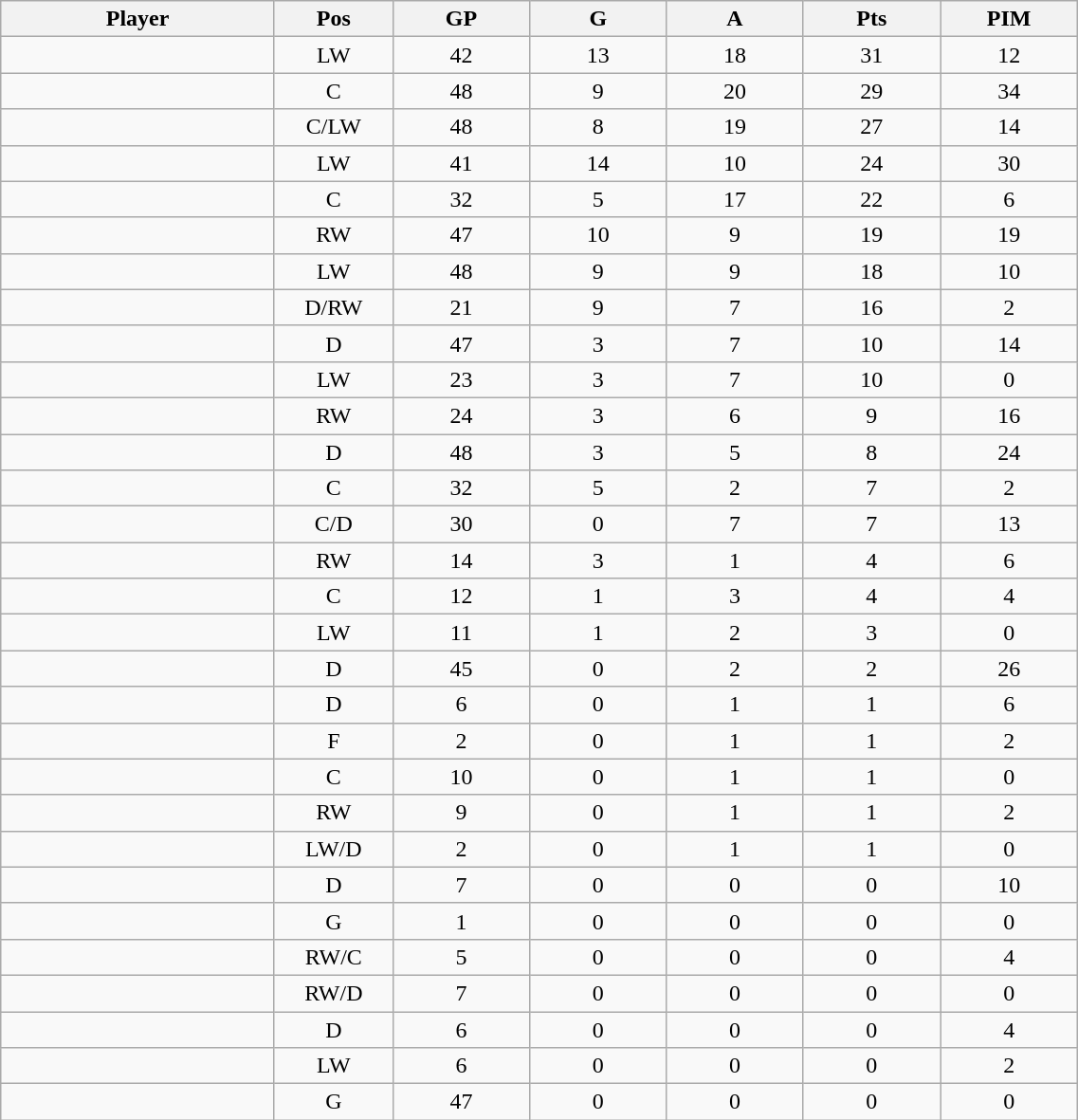<table class="wikitable sortable" width="60%">
<tr ALIGN="center">
<th bgcolor="#DDDDFF" width="10%">Player</th>
<th bgcolor="#DDDDFF" width="3%" title="Position">Pos</th>
<th bgcolor="#DDDDFF" width="5%" title="Games played">GP</th>
<th bgcolor="#DDDDFF" width="5%" title="Goals">G</th>
<th bgcolor="#DDDDFF" width="5%" title="Assists">A</th>
<th bgcolor="#DDDDFF" width="5%" title="Points">Pts</th>
<th bgcolor="#DDDDFF" width="5%" title="Penalties in Minutes">PIM</th>
</tr>
<tr align="center">
<td align="right"></td>
<td>LW</td>
<td>42</td>
<td>13</td>
<td>18</td>
<td>31</td>
<td>12</td>
</tr>
<tr align="center">
<td align="right"></td>
<td>C</td>
<td>48</td>
<td>9</td>
<td>20</td>
<td>29</td>
<td>34</td>
</tr>
<tr align="center">
<td align="right"></td>
<td>C/LW</td>
<td>48</td>
<td>8</td>
<td>19</td>
<td>27</td>
<td>14</td>
</tr>
<tr align="center">
<td align="right"></td>
<td>LW</td>
<td>41</td>
<td>14</td>
<td>10</td>
<td>24</td>
<td>30</td>
</tr>
<tr align="center">
<td align="right"></td>
<td>C</td>
<td>32</td>
<td>5</td>
<td>17</td>
<td>22</td>
<td>6</td>
</tr>
<tr align="center">
<td align="right"></td>
<td>RW</td>
<td>47</td>
<td>10</td>
<td>9</td>
<td>19</td>
<td>19</td>
</tr>
<tr align="center">
<td align="right"></td>
<td>LW</td>
<td>48</td>
<td>9</td>
<td>9</td>
<td>18</td>
<td>10</td>
</tr>
<tr align="center">
<td align="right"></td>
<td>D/RW</td>
<td>21</td>
<td>9</td>
<td>7</td>
<td>16</td>
<td>2</td>
</tr>
<tr align="center">
<td align="right"></td>
<td>D</td>
<td>47</td>
<td>3</td>
<td>7</td>
<td>10</td>
<td>14</td>
</tr>
<tr align="center">
<td align="right"></td>
<td>LW</td>
<td>23</td>
<td>3</td>
<td>7</td>
<td>10</td>
<td>0</td>
</tr>
<tr align="center">
<td align="right"></td>
<td>RW</td>
<td>24</td>
<td>3</td>
<td>6</td>
<td>9</td>
<td>16</td>
</tr>
<tr align="center">
<td align="right"></td>
<td>D</td>
<td>48</td>
<td>3</td>
<td>5</td>
<td>8</td>
<td>24</td>
</tr>
<tr align="center">
<td align="right"></td>
<td>C</td>
<td>32</td>
<td>5</td>
<td>2</td>
<td>7</td>
<td>2</td>
</tr>
<tr align="center">
<td align="right"></td>
<td>C/D</td>
<td>30</td>
<td>0</td>
<td>7</td>
<td>7</td>
<td>13</td>
</tr>
<tr align="center">
<td align="right"></td>
<td>RW</td>
<td>14</td>
<td>3</td>
<td>1</td>
<td>4</td>
<td>6</td>
</tr>
<tr align="center">
<td align="right"></td>
<td>C</td>
<td>12</td>
<td>1</td>
<td>3</td>
<td>4</td>
<td>4</td>
</tr>
<tr align="center">
<td align="right"></td>
<td>LW</td>
<td>11</td>
<td>1</td>
<td>2</td>
<td>3</td>
<td>0</td>
</tr>
<tr align="center">
<td align="right"></td>
<td>D</td>
<td>45</td>
<td>0</td>
<td>2</td>
<td>2</td>
<td>26</td>
</tr>
<tr align="center">
<td align="right"></td>
<td>D</td>
<td>6</td>
<td>0</td>
<td>1</td>
<td>1</td>
<td>6</td>
</tr>
<tr align="center">
<td align="right"></td>
<td>F</td>
<td>2</td>
<td>0</td>
<td>1</td>
<td>1</td>
<td>2</td>
</tr>
<tr align="center">
<td align="right"></td>
<td>C</td>
<td>10</td>
<td>0</td>
<td>1</td>
<td>1</td>
<td>0</td>
</tr>
<tr align="center">
<td align="right"></td>
<td>RW</td>
<td>9</td>
<td>0</td>
<td>1</td>
<td>1</td>
<td>2</td>
</tr>
<tr align="center">
<td align="right"></td>
<td>LW/D</td>
<td>2</td>
<td>0</td>
<td>1</td>
<td>1</td>
<td>0</td>
</tr>
<tr align="center">
<td align="right"></td>
<td>D</td>
<td>7</td>
<td>0</td>
<td>0</td>
<td>0</td>
<td>10</td>
</tr>
<tr align="center">
<td align="right"></td>
<td>G</td>
<td>1</td>
<td>0</td>
<td>0</td>
<td>0</td>
<td>0</td>
</tr>
<tr align="center">
<td align="right"></td>
<td>RW/C</td>
<td>5</td>
<td>0</td>
<td>0</td>
<td>0</td>
<td>4</td>
</tr>
<tr align="center">
<td align="right"></td>
<td>RW/D</td>
<td>7</td>
<td>0</td>
<td>0</td>
<td>0</td>
<td>0</td>
</tr>
<tr align="center">
<td align="right"></td>
<td>D</td>
<td>6</td>
<td>0</td>
<td>0</td>
<td>0</td>
<td>4</td>
</tr>
<tr align="center">
<td align="right"></td>
<td>LW</td>
<td>6</td>
<td>0</td>
<td>0</td>
<td>0</td>
<td>2</td>
</tr>
<tr align="center">
<td align="right"></td>
<td>G</td>
<td>47</td>
<td>0</td>
<td>0</td>
<td>0</td>
<td>0</td>
</tr>
</table>
